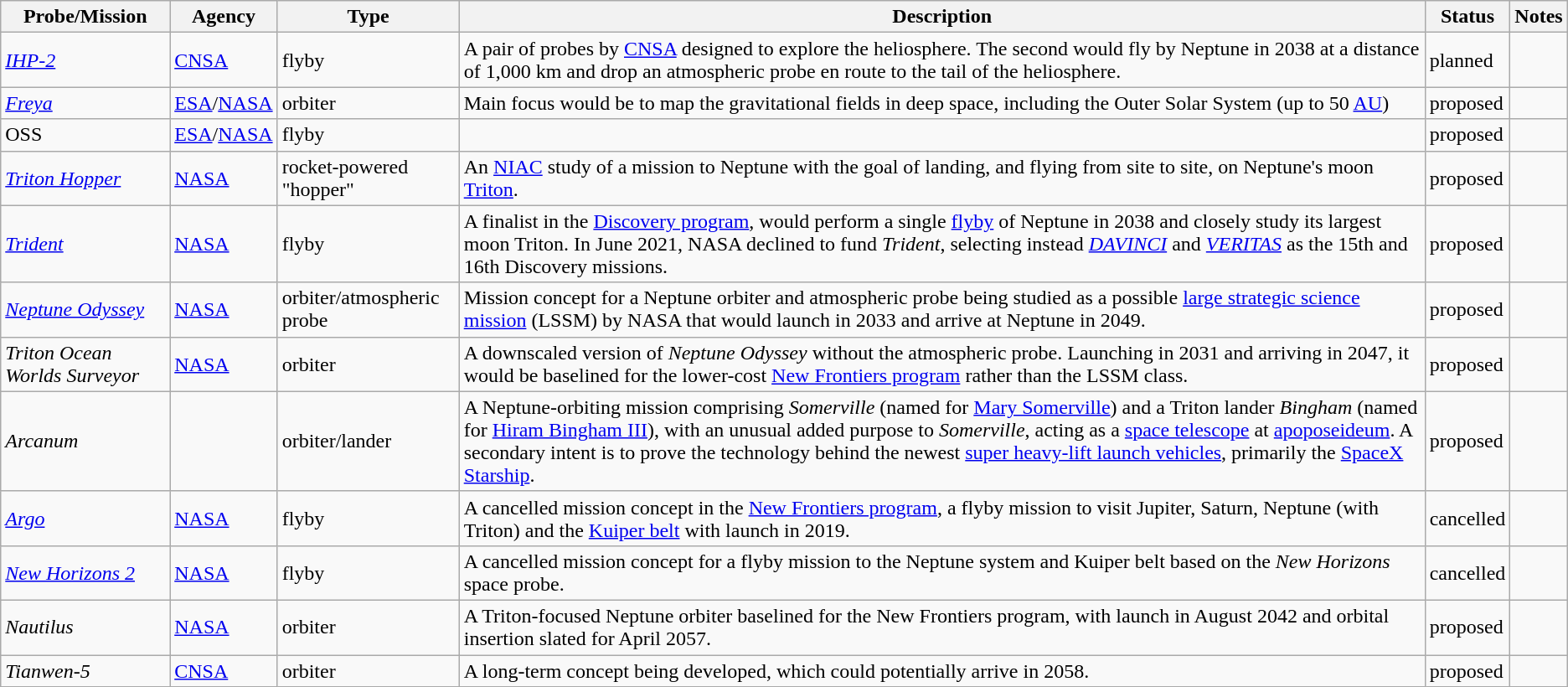<table class="wikitable">
<tr>
<th>Probe/Mission</th>
<th>Agency</th>
<th>Type</th>
<th>Description</th>
<th>Status</th>
<th>Notes</th>
</tr>
<tr>
<td><em><a href='#'>IHP-2</a></em></td>
<td><a href='#'>CNSA</a></td>
<td>flyby</td>
<td>A pair of probes by <a href='#'>CNSA</a> designed to explore the heliosphere. The second would fly by Neptune in 2038 at a distance of 1,000 km and drop an atmospheric probe en route to the tail of the heliosphere.</td>
<td>planned</td>
<td></td>
</tr>
<tr>
<td><a href='#'><em>Freya</em></a></td>
<td><a href='#'>ESA</a>/<a href='#'>NASA</a></td>
<td>orbiter</td>
<td>Main focus would be to map the gravitational fields in deep space, including the Outer Solar System (up to 50 <a href='#'>AU</a>)</td>
<td>proposed</td>
<td></td>
</tr>
<tr>
<td>OSS</td>
<td><a href='#'>ESA</a>/<a href='#'>NASA</a></td>
<td>flyby</td>
<td></td>
<td>proposed</td>
<td></td>
</tr>
<tr>
<td><em><a href='#'>Triton Hopper</a></em></td>
<td><a href='#'>NASA</a></td>
<td>rocket-powered "hopper"</td>
<td>An <a href='#'>NIAC</a> study of a mission to Neptune with the goal of landing, and flying from site to site, on Neptune's moon <a href='#'>Triton</a>.</td>
<td>proposed</td>
<td></td>
</tr>
<tr>
<td><em><a href='#'>Trident</a></em></td>
<td><a href='#'>NASA</a></td>
<td>flyby</td>
<td>A finalist in the <a href='#'>Discovery program</a>, would perform a single <a href='#'>flyby</a> of Neptune in 2038 and closely study its largest moon Triton. In June 2021, NASA declined to fund <em>Trident</em>, selecting instead <em><a href='#'>DAVINCI</a></em> and <em><a href='#'>VERITAS</a></em> as the 15th and 16th Discovery missions.</td>
<td>proposed</td>
<td></td>
</tr>
<tr>
<td><em><a href='#'>Neptune Odyssey</a></em></td>
<td><a href='#'>NASA</a></td>
<td>orbiter/atmospheric probe</td>
<td>Mission concept for a Neptune orbiter and atmospheric probe being studied as a possible <a href='#'>large strategic science mission</a> (LSSM) by NASA that would launch in 2033 and arrive at Neptune in 2049.</td>
<td>proposed</td>
<td></td>
</tr>
<tr>
<td><em>Triton Ocean Worlds Surveyor</em></td>
<td><a href='#'>NASA</a></td>
<td>orbiter</td>
<td>A downscaled version of <em>Neptune Odyssey</em> without the atmospheric probe. Launching in 2031 and arriving in 2047, it would be baselined for the lower-cost <a href='#'>New Frontiers program</a> rather than the LSSM class.</td>
<td>proposed</td>
<td></td>
</tr>
<tr>
<td><em>Arcanum</em></td>
<td></td>
<td>orbiter/lander</td>
<td>A Neptune-orbiting mission comprising <em>Somerville</em> (named for <a href='#'>Mary Somerville</a>) and a Triton lander <em>Bingham</em> (named for <a href='#'>Hiram Bingham III</a>), with an unusual added purpose to <em>Somerville</em>, acting as a <a href='#'>space telescope</a> at <a href='#'>apoposeideum</a>. A secondary intent is to prove the technology behind the newest <a href='#'>super heavy-lift launch vehicles</a>, primarily the <a href='#'>SpaceX Starship</a>.</td>
<td>proposed</td>
<td></td>
</tr>
<tr>
<td><em><a href='#'>Argo</a></em></td>
<td><a href='#'>NASA</a></td>
<td>flyby</td>
<td>A cancelled mission concept in the <a href='#'>New Frontiers program</a>, a flyby mission to visit Jupiter, Saturn, Neptune (with Triton) and the <a href='#'>Kuiper belt</a> with launch in 2019.</td>
<td>cancelled</td>
<td></td>
</tr>
<tr>
<td><em><a href='#'>New Horizons 2</a></em></td>
<td><a href='#'>NASA</a></td>
<td>flyby</td>
<td>A cancelled mission concept for a flyby mission to the Neptune system and Kuiper belt based on the <em>New Horizons</em> space probe.</td>
<td>cancelled</td>
<td></td>
</tr>
<tr>
<td><em>Nautilus</em></td>
<td><a href='#'>NASA</a></td>
<td>orbiter</td>
<td>A Triton-focused Neptune orbiter baselined for the New Frontiers program, with launch in August 2042 and orbital insertion slated for April 2057.</td>
<td>proposed</td>
<td></td>
</tr>
<tr>
<td><em>Tianwen-5</em></td>
<td><a href='#'>CNSA</a></td>
<td>orbiter</td>
<td>A long-term concept being developed, which could potentially arrive in 2058.</td>
<td>proposed</td>
<td></td>
</tr>
</table>
